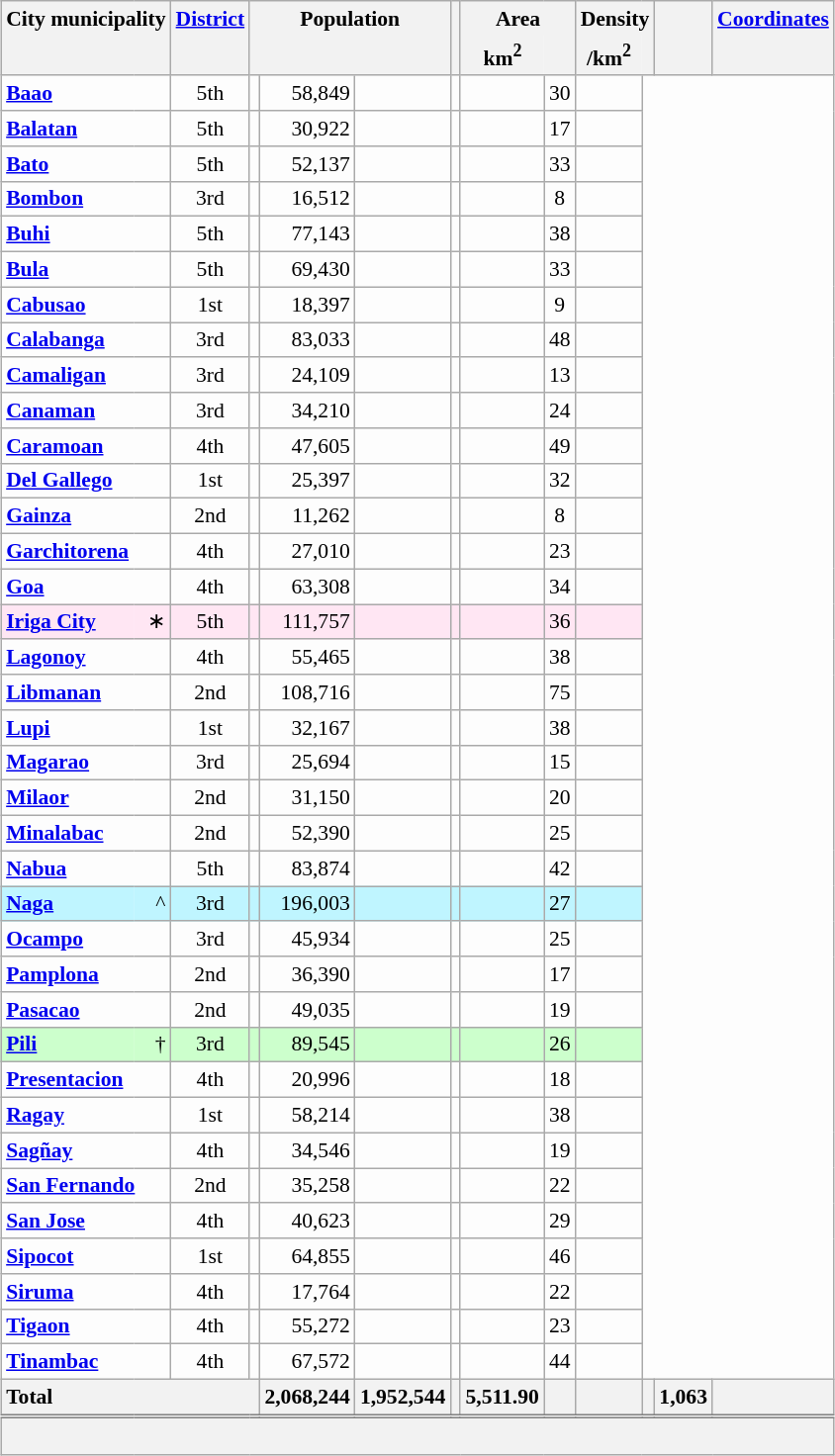<table class="wikitable sortable" style="margin:auto;table-layout:fixed;text-align:right;background-color:#FDFDFD;font-size:90%;border-collapse:collapse;">
<tr>
<th scope="col" style="border-bottom:none;" class="unsortable" colspan=2>City  municipality</th>
<th scope="col" style="border-bottom:none;" class="unsortable"><a href='#'>District</a></th>
<th scope="col" style="border-bottom:none;" class="unsortable" colspan=3>Population</th>
<th scope="col" style="border-bottom:none;" class="unsortable"></th>
<th scope="col" style="border-bottom:none;" class="unsortable" colspan=2>Area</th>
<th scope="col" style="border-bottom:none;" class="unsortable" colspan=2>Density</th>
<th scope="col" style="border-bottom:none;" class="unsortable"></th>
<th scope="col" style="border-bottom:none;" class="unsortable"><a href='#'>Coordinates</a></th>
</tr>
<tr>
<th scope="col" style="border-top:none;" colspan=2></th>
<th scope="col" style="border-top:none;"></th>
<th scope="col" style="border-style:hidden hidden solid solid;" colspan=2></th>
<th scope="col" style="border-style:hidden solid solid hidden;"></th>
<th scope="col" style="border-top:none;"></th>
<th scope="col" style="border-style:hidden hidden solid solid;">km<sup>2</sup></th>
<th scope="col" style="border-style:hidden solid solid hidden;" class="unsortable"></th>
<th scope="col" style="border-style:hidden hidden solid solid;">/km<sup>2</sup></th>
<th scope="col" style="border-style:hidden solid solid hidden;" class="unsortable"></th>
<th scope="col" style="border-top:none;"></th>
<th scope="col" style="border-top:none;"></th>
</tr>
<tr>
<th scope="row" colspan=2 style="text-align:left;background-color:initial;"><a href='#'>Baao</a></th>
<td style="text-align:center;">5th</td>
<td></td>
<td>58,849</td>
<td></td>
<td></td>
<td></td>
<td style="text-align:center;">30</td>
<td style="text-align:center;"></td>
</tr>
<tr>
<th scope="row" colspan=2 style="text-align:left;background-color:initial;"><a href='#'>Balatan</a></th>
<td style="text-align:center;">5th</td>
<td></td>
<td>30,922</td>
<td></td>
<td></td>
<td></td>
<td style="text-align:center;">17</td>
<td style="text-align:center;"></td>
</tr>
<tr>
<th scope="row" colspan=2 style="text-align:left;background-color:initial;"><a href='#'>Bato</a></th>
<td style="text-align:center;">5th</td>
<td></td>
<td>52,137</td>
<td></td>
<td></td>
<td></td>
<td style="text-align:center;">33</td>
<td style="text-align:center;"></td>
</tr>
<tr>
<th scope="row" colspan=2 style="text-align:left;background-color:initial;"><a href='#'>Bombon</a></th>
<td style="text-align:center;">3rd</td>
<td></td>
<td>16,512</td>
<td></td>
<td></td>
<td></td>
<td style="text-align:center;">8</td>
<td style="text-align:center;"></td>
</tr>
<tr>
<th scope="row" colspan=2 style="text-align:left;background-color:initial;"><a href='#'>Buhi</a></th>
<td style="text-align:center;">5th</td>
<td></td>
<td>77,143</td>
<td></td>
<td></td>
<td></td>
<td style="text-align:center;">38</td>
<td style="text-align:center;"></td>
</tr>
<tr>
<th scope="row" colspan=2 style="text-align:left;background-color:initial;"><a href='#'>Bula</a></th>
<td style="text-align:center;">5th</td>
<td></td>
<td>69,430</td>
<td></td>
<td></td>
<td></td>
<td style="text-align:center;">33</td>
<td style="text-align:center;"></td>
</tr>
<tr>
<th scope="row" colspan=2 style="text-align:left;background-color:initial;"><a href='#'>Cabusao</a></th>
<td style="text-align:center;">1st</td>
<td></td>
<td>18,397</td>
<td></td>
<td></td>
<td></td>
<td style="text-align:center;">9</td>
<td style="text-align:center;"></td>
</tr>
<tr>
<th scope="row" colspan=2 style="text-align:left;background-color:initial;"><a href='#'>Calabanga</a></th>
<td style="text-align:center;">3rd</td>
<td></td>
<td>83,033</td>
<td></td>
<td></td>
<td></td>
<td style="text-align:center;">48</td>
<td style="text-align:center;"></td>
</tr>
<tr>
<th scope="row" colspan=2 style="text-align:left;background-color:initial;"><a href='#'>Camaligan</a></th>
<td style="text-align:center;">3rd</td>
<td></td>
<td>24,109</td>
<td></td>
<td></td>
<td></td>
<td style="text-align:center;">13</td>
<td style="text-align:center;"></td>
</tr>
<tr>
<th scope="row" colspan=2 style="text-align:left;background-color:initial;"><a href='#'>Canaman</a></th>
<td style="text-align:center;">3rd</td>
<td></td>
<td>34,210</td>
<td></td>
<td></td>
<td></td>
<td style="text-align:center;">24</td>
<td style="text-align:center;"></td>
</tr>
<tr>
<th scope="row" colspan=2 style="text-align:left;background-color:initial;"><a href='#'>Caramoan</a></th>
<td style="text-align:center;">4th</td>
<td></td>
<td>47,605</td>
<td></td>
<td></td>
<td></td>
<td style="text-align:center;">49</td>
<td style="text-align:center;"></td>
</tr>
<tr>
<th scope="row" colspan=2 style="text-align:left;background-color:initial;"><a href='#'>Del Gallego</a></th>
<td style="text-align:center;">1st</td>
<td></td>
<td>25,397</td>
<td></td>
<td></td>
<td></td>
<td style="text-align:center;">32</td>
<td style="text-align:center;"></td>
</tr>
<tr>
<th scope="row" colspan=2 style="text-align:left;background-color:initial;"><a href='#'>Gainza</a></th>
<td style="text-align:center;">2nd</td>
<td></td>
<td>11,262</td>
<td></td>
<td></td>
<td></td>
<td style="text-align:center;">8</td>
<td style="text-align:center;"></td>
</tr>
<tr>
<th scope="row" colspan=2 style="text-align:left;background-color:initial;"><a href='#'>Garchitorena</a></th>
<td style="text-align:center;">4th</td>
<td></td>
<td>27,010</td>
<td></td>
<td></td>
<td></td>
<td style="text-align:center;">23</td>
<td style="text-align:center;"></td>
</tr>
<tr>
<th scope="row" colspan=2 style="text-align:left;background-color:initial;"><a href='#'>Goa</a></th>
<td style="text-align:center;">4th</td>
<td></td>
<td>63,308</td>
<td></td>
<td></td>
<td></td>
<td style="text-align:center;">34</td>
<td style="text-align:center;"></td>
</tr>
<tr style="background-color:#FFE6F3;">
<th scope="row" style="text-align:left;background-color:#FFE6F3;border-right:0;"><a href='#'>Iriga City</a></th>
<td style="text-align:right;border-left:0;">∗</td>
<td style="text-align:center;">5th</td>
<td></td>
<td>111,757</td>
<td></td>
<td></td>
<td></td>
<td style="text-align:center;">36</td>
<td style="text-align:center;"></td>
</tr>
<tr>
<th scope="row" colspan=2 style="text-align:left;background-color:initial;"><a href='#'>Lagonoy</a></th>
<td style="text-align:center;">4th</td>
<td></td>
<td>55,465</td>
<td></td>
<td></td>
<td></td>
<td style="text-align:center;">38</td>
<td style="text-align:center;"></td>
</tr>
<tr>
<th scope="row" colspan=2 style="text-align:left;background-color:initial;"><a href='#'>Libmanan</a></th>
<td style="text-align:center;">2nd</td>
<td></td>
<td>108,716</td>
<td></td>
<td></td>
<td></td>
<td style="text-align:center;">75</td>
<td style="text-align:center;"></td>
</tr>
<tr>
<th scope="row" colspan=2 style="text-align:left;background-color:initial;"><a href='#'>Lupi</a></th>
<td style="text-align:center;">1st</td>
<td></td>
<td>32,167</td>
<td></td>
<td></td>
<td></td>
<td style="text-align:center;">38</td>
<td style="text-align:center;"></td>
</tr>
<tr>
<th scope="row" colspan=2 style="text-align:left;background-color:initial;"><a href='#'>Magarao</a></th>
<td style="text-align:center;">3rd</td>
<td></td>
<td>25,694</td>
<td></td>
<td></td>
<td></td>
<td style="text-align:center;">15</td>
<td style="text-align:center;"></td>
</tr>
<tr>
<th scope="row" colspan=2 style="text-align:left;background-color:initial;"><a href='#'>Milaor</a></th>
<td style="text-align:center;">2nd</td>
<td></td>
<td>31,150</td>
<td></td>
<td></td>
<td></td>
<td style="text-align:center;">20</td>
<td style="text-align:center;"></td>
</tr>
<tr>
<th scope="row" colspan=2 style="text-align:left;background-color:initial;"><a href='#'>Minalabac</a></th>
<td style="text-align:center;">2nd</td>
<td></td>
<td>52,390</td>
<td></td>
<td></td>
<td></td>
<td style="text-align:center;">25</td>
<td style="text-align:center;"></td>
</tr>
<tr>
<th scope="row" colspan=2 style="text-align:left;background-color:initial;"><a href='#'>Nabua</a></th>
<td style="text-align:center;">5th</td>
<td></td>
<td>83,874</td>
<td></td>
<td></td>
<td></td>
<td style="text-align:center;">42</td>
<td style="text-align:center;"></td>
</tr>
<tr style="background-color:#BFF5FF;">
<th scope="row" style="text-align:left;background-color:#BFF5FF;border-right:0;"><a href='#'>Naga</a></th>
<td style="text-align:right;border-left:0;">^</td>
<td style="text-align:center;">3rd</td>
<td></td>
<td>196,003</td>
<td></td>
<td></td>
<td></td>
<td style="text-align:center;">27</td>
<td style="text-align:center;"></td>
</tr>
<tr>
<th scope="row" colspan=2 style="text-align:left;background-color:initial;"><a href='#'>Ocampo</a></th>
<td style="text-align:center;">3rd</td>
<td></td>
<td>45,934</td>
<td></td>
<td></td>
<td></td>
<td style="text-align:center;">25</td>
<td style="text-align:center;"></td>
</tr>
<tr>
<th scope="row" colspan=2 style="text-align:left;background-color:initial;"><a href='#'>Pamplona</a></th>
<td style="text-align:center;">2nd</td>
<td></td>
<td>36,390</td>
<td></td>
<td></td>
<td></td>
<td style="text-align:center;">17</td>
<td style="text-align:center;"></td>
</tr>
<tr>
<th scope="row" colspan=2 style="text-align:left;background-color:initial;"><a href='#'>Pasacao</a></th>
<td style="text-align:center;">2nd</td>
<td></td>
<td>49,035</td>
<td></td>
<td></td>
<td></td>
<td style="text-align:center;">19</td>
<td style="text-align:center;"></td>
</tr>
<tr style="background-color:#CCFFCC;">
<th scope="row" style="text-align:left;background-color:#CCFFCC;border-right:0;"><a href='#'>Pili</a></th>
<td style="text-align:right;border-left:0;">†</td>
<td style="text-align:center;">3rd</td>
<td></td>
<td>89,545</td>
<td></td>
<td></td>
<td></td>
<td style="text-align:center;">26</td>
<td style="text-align:center;"></td>
</tr>
<tr>
<th scope="row" colspan=2 style="text-align:left;background-color:initial;"><a href='#'>Presentacion</a></th>
<td style="text-align:center;">4th</td>
<td></td>
<td>20,996</td>
<td></td>
<td></td>
<td></td>
<td style="text-align:center;">18</td>
<td style="text-align:center;"></td>
</tr>
<tr>
<th scope="row" colspan=2 style="text-align:left;background-color:initial;"><a href='#'>Ragay</a></th>
<td style="text-align:center;">1st</td>
<td></td>
<td>58,214</td>
<td></td>
<td></td>
<td></td>
<td style="text-align:center;">38</td>
<td style="text-align:center;"></td>
</tr>
<tr>
<th scope="row" colspan=2 style="text-align:left;background-color:initial;"><a href='#'>Sagñay</a></th>
<td style="text-align:center;">4th</td>
<td></td>
<td>34,546</td>
<td></td>
<td></td>
<td></td>
<td style="text-align:center;">19</td>
<td style="text-align:center;"></td>
</tr>
<tr>
<th scope="row" colspan=2 style="text-align:left;background-color:initial;"><a href='#'>San Fernando</a></th>
<td style="text-align:center;">2nd</td>
<td></td>
<td>35,258</td>
<td></td>
<td></td>
<td></td>
<td style="text-align:center;">22</td>
<td style="text-align:center;"></td>
</tr>
<tr>
<th scope="row" colspan=2 style="text-align:left;background-color:initial;"><a href='#'>San Jose</a></th>
<td style="text-align:center;">4th</td>
<td></td>
<td>40,623</td>
<td></td>
<td></td>
<td></td>
<td style="text-align:center;">29</td>
<td style="text-align:center;"></td>
</tr>
<tr>
<th scope="row" colspan=2 style="text-align:left;background-color:initial;"><a href='#'>Sipocot</a></th>
<td style="text-align:center;">1st</td>
<td></td>
<td>64,855</td>
<td></td>
<td></td>
<td></td>
<td style="text-align:center;">46</td>
<td style="text-align:center;"></td>
</tr>
<tr>
<th scope="row" colspan=2 style="text-align:left;background-color:initial;"><a href='#'>Siruma</a></th>
<td style="text-align:center;">4th</td>
<td></td>
<td>17,764</td>
<td></td>
<td></td>
<td></td>
<td style="text-align:center;">22</td>
<td style="text-align:center;"></td>
</tr>
<tr>
<th scope="row" colspan=2 style="text-align:left;background-color:initial;"><a href='#'>Tigaon</a></th>
<td style="text-align:center;">4th</td>
<td></td>
<td>55,272</td>
<td></td>
<td></td>
<td></td>
<td style="text-align:center;">23</td>
<td style="text-align:center;"></td>
</tr>
<tr>
<th scope="row" colspan=2 style="text-align:left;background-color:initial;"><a href='#'>Tinambac</a></th>
<td style="text-align:center;">4th</td>
<td></td>
<td>67,572</td>
<td></td>
<td></td>
<td></td>
<td style="text-align:center;">44</td>
<td style="text-align:center;"></td>
</tr>
<tr class="sortbottom">
<th scope="row" colspan=4 style="text-align:left;">Total</th>
<th scope="col" style="text-align:right;">2,068,244</th>
<th scope="col" style="text-align:right;">1,952,544</th>
<th scope="col" style="text-align:right;"></th>
<th scope="col" style="text-align:right;">5,511.90</th>
<th scope="col"></th>
<th scope="col" style="text-align:right;"></th>
<th scope="col" style="text-align:right;"></th>
<th scope="col">1,063</th>
<th scope="col" style="font-style:italic;"></th>
</tr>
<tr class="sortbottom" style="background-color:#F2F2F2;border-top:double grey;line-height:1.3em;">
<td colspan="13"><br></td>
</tr>
</table>
